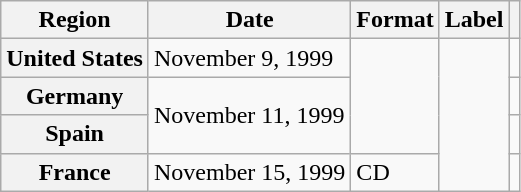<table class="wikitable plainrowheaders">
<tr>
<th scope="col">Region</th>
<th scope="col">Date</th>
<th scope="col">Format</th>
<th scope="col">Label</th>
<th scope="col"></th>
</tr>
<tr>
<th scope="row">United States</th>
<td>November 9, 1999</td>
<td rowspan="3"></td>
<td rowspan="4"></td>
<td></td>
</tr>
<tr>
<th scope="row">Germany</th>
<td rowspan="2">November 11, 1999</td>
<td></td>
</tr>
<tr>
<th scope="row">Spain</th>
<td></td>
</tr>
<tr>
<th scope="row">France</th>
<td>November 15, 1999</td>
<td>CD</td>
<td></td>
</tr>
</table>
